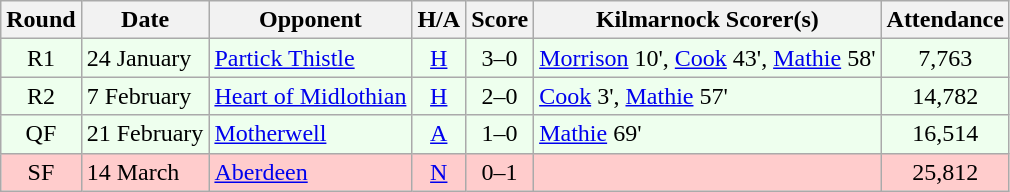<table class="wikitable" style="text-align:center">
<tr>
<th>Round</th>
<th>Date</th>
<th>Opponent</th>
<th>H/A</th>
<th>Score</th>
<th>Kilmarnock Scorer(s)</th>
<th>Attendance</th>
</tr>
<tr bgcolor=#EEFFEE>
<td>R1</td>
<td align=left>24 January</td>
<td align=left><a href='#'>Partick Thistle</a></td>
<td><a href='#'>H</a></td>
<td>3–0</td>
<td align=left><a href='#'>Morrison</a> 10', <a href='#'>Cook</a> 43', <a href='#'>Mathie</a> 58'</td>
<td>7,763</td>
</tr>
<tr bgcolor=#EEFFEE>
<td>R2</td>
<td align=left>7 February</td>
<td align=left><a href='#'>Heart of Midlothian</a></td>
<td><a href='#'>H</a></td>
<td>2–0</td>
<td align=left><a href='#'>Cook</a> 3', <a href='#'>Mathie</a> 57'</td>
<td>14,782</td>
</tr>
<tr bgcolor=#EEFFEE>
<td>QF</td>
<td align=left>21 February</td>
<td align=left><a href='#'>Motherwell</a></td>
<td><a href='#'>A</a></td>
<td>1–0</td>
<td align=left><a href='#'>Mathie</a> 69'</td>
<td>16,514</td>
</tr>
<tr bgcolor=#FFCCCC>
<td>SF</td>
<td align=left>14 March</td>
<td align=left><a href='#'>Aberdeen</a></td>
<td><a href='#'>N</a></td>
<td>0–1</td>
<td align=left></td>
<td>25,812</td>
</tr>
</table>
